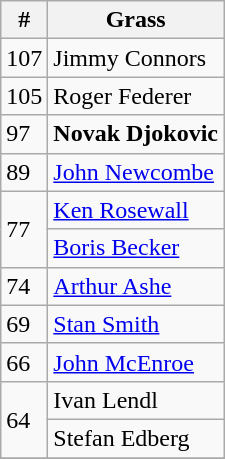<table class="wikitable" style="display:inline-table;">
<tr>
<th>#</th>
<th>Grass</th>
</tr>
<tr>
<td>107</td>
<td> Jimmy Connors</td>
</tr>
<tr>
<td>105</td>
<td> Roger Federer</td>
</tr>
<tr>
<td>97</td>
<td><strong> Novak Djokovic</strong></td>
</tr>
<tr>
<td>89</td>
<td> <a href='#'>John Newcombe</a></td>
</tr>
<tr>
<td rowspan="2">77</td>
<td> <a href='#'>Ken Rosewall</a></td>
</tr>
<tr>
<td> <a href='#'>Boris Becker</a></td>
</tr>
<tr>
<td>74</td>
<td> <a href='#'>Arthur Ashe</a></td>
</tr>
<tr>
<td>69</td>
<td> <a href='#'>Stan Smith</a></td>
</tr>
<tr>
<td>66</td>
<td> <a href='#'>John McEnroe</a></td>
</tr>
<tr>
<td rowspan="2">64</td>
<td> Ivan Lendl</td>
</tr>
<tr>
<td> Stefan Edberg</td>
</tr>
<tr>
</tr>
</table>
